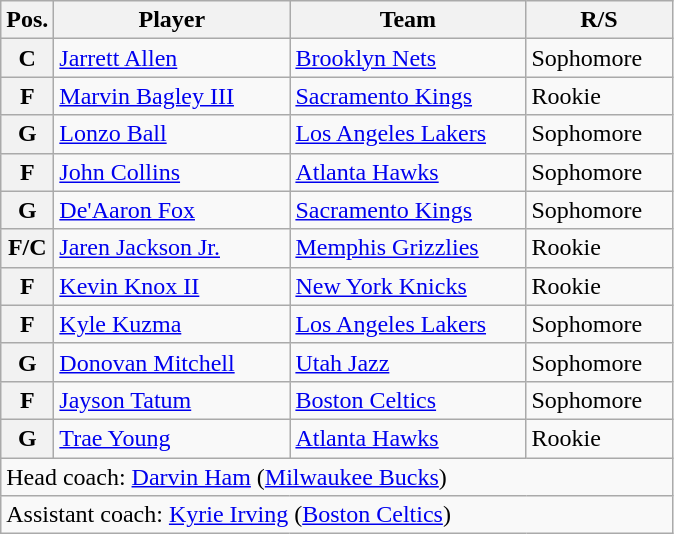<table class="wikitable">
<tr>
<th>Pos.</th>
<th style="width:150px;">Player</th>
<th width=150>Team</th>
<th width=90>R/S</th>
</tr>
<tr>
<th>C</th>
<td><a href='#'>Jarrett Allen</a></td>
<td><a href='#'>Brooklyn Nets</a></td>
<td>Sophomore</td>
</tr>
<tr>
<th>F</th>
<td><a href='#'>Marvin Bagley III</a></td>
<td><a href='#'>Sacramento Kings</a></td>
<td>Rookie</td>
</tr>
<tr>
<th>G</th>
<td><a href='#'>Lonzo Ball</a></td>
<td><a href='#'>Los Angeles Lakers</a></td>
<td>Sophomore</td>
</tr>
<tr>
<th>F</th>
<td><a href='#'>John Collins</a></td>
<td><a href='#'>Atlanta Hawks</a></td>
<td>Sophomore</td>
</tr>
<tr>
<th>G</th>
<td><a href='#'>De'Aaron Fox</a></td>
<td><a href='#'>Sacramento Kings</a></td>
<td>Sophomore</td>
</tr>
<tr>
<th>F/C</th>
<td><a href='#'>Jaren Jackson Jr.</a></td>
<td><a href='#'>Memphis Grizzlies</a></td>
<td>Rookie</td>
</tr>
<tr>
<th>F</th>
<td><a href='#'>Kevin Knox II</a></td>
<td><a href='#'>New York Knicks</a></td>
<td>Rookie</td>
</tr>
<tr>
<th>F</th>
<td><a href='#'>Kyle Kuzma</a></td>
<td><a href='#'>Los Angeles Lakers</a></td>
<td>Sophomore</td>
</tr>
<tr>
<th>G</th>
<td><a href='#'>Donovan Mitchell</a></td>
<td><a href='#'>Utah Jazz</a></td>
<td>Sophomore</td>
</tr>
<tr>
<th>F</th>
<td><a href='#'>Jayson Tatum</a></td>
<td><a href='#'>Boston Celtics</a></td>
<td>Sophomore</td>
</tr>
<tr>
<th>G</th>
<td><a href='#'>Trae Young</a></td>
<td><a href='#'>Atlanta Hawks</a></td>
<td>Rookie</td>
</tr>
<tr>
<td colspan="5">Head coach: <a href='#'>Darvin Ham</a> (<a href='#'>Milwaukee Bucks</a>)</td>
</tr>
<tr>
<td colspan="5">Assistant coach: <a href='#'>Kyrie Irving</a> (<a href='#'>Boston Celtics</a>)</td>
</tr>
</table>
